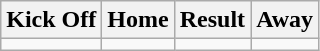<table class="wikitable" style="text-align:center;">
<tr>
<th scope="col">Kick Off</th>
<th scope="col">Home</th>
<th scope="col">Result</th>
<th scope="col">Away</th>
</tr>
<tr>
<td></td>
<td></td>
<td></td>
<td></td>
</tr>
</table>
